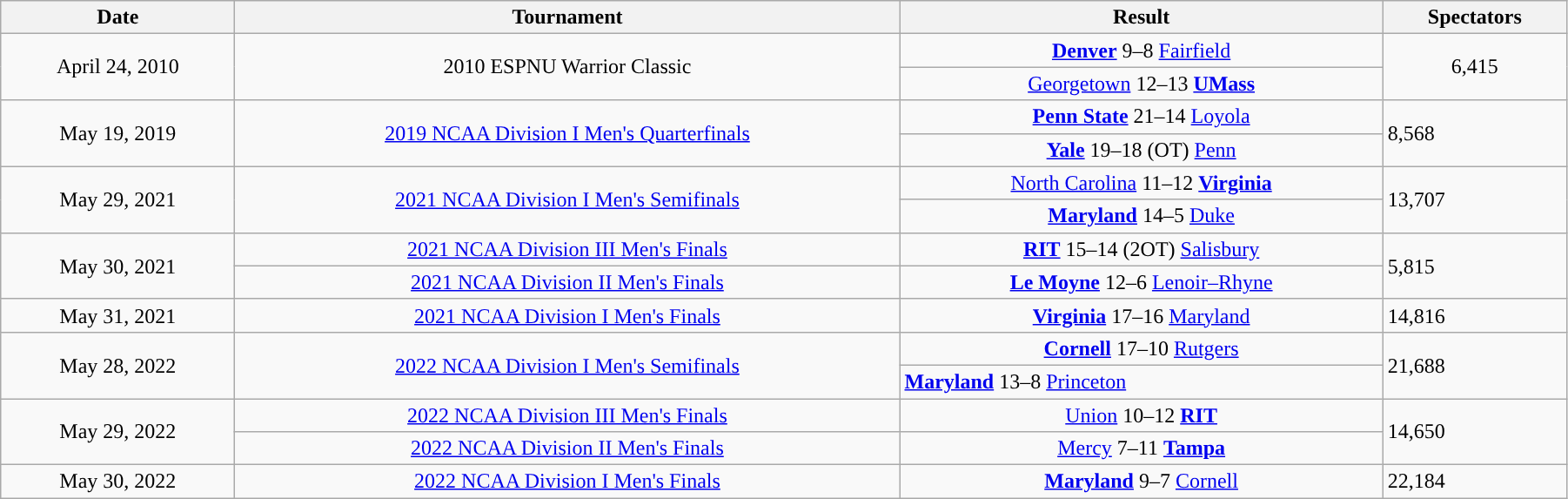<table class="wikitable" style="text-align:left; width:95%;" style="text-align:center">
<tr>
<th style="text-align:center; ">Date</th>
<th style="text-align:center; ">Tournament</th>
<th style="text-align:center; ">Result</th>
<th style="text-align:center; ">Spectators</th>
</tr>
<tr>
<td rowspan="2" style="text-align:center;">April 24, 2010</td>
<td rowspan="2" style="text-align:center;">2010 ESPNU Warrior Classic</td>
<td style="text-align:center;"><strong><a href='#'>Denver</a></strong> 9–8 <a href='#'>Fairfield</a></td>
<td rowspan="2" style="text-align:center;">6,415</td>
</tr>
<tr>
<td style="text-align:center;"><a href='#'>Georgetown</a> 12–13 <strong><a href='#'>UMass</a></strong></td>
</tr>
<tr>
<td rowspan="2" style="text-align:center;">May 19, 2019</td>
<td rowspan="2" style="text-align:center;"><a href='#'>2019 NCAA Division I Men's Quarterfinals</a></td>
<td style="text-align:center;"><strong><a href='#'>Penn State</a></strong> 21–14 <a href='#'>Loyola</a></td>
<td rowspan="2">8,568</td>
</tr>
<tr>
<td style="text-align:center;"><strong><a href='#'>Yale</a></strong> 19–18 (OT) <a href='#'>Penn</a></td>
</tr>
<tr>
<td rowspan="2" style="text-align:center;">May 29, 2021</td>
<td rowspan="2" style="text-align:center;"><a href='#'>2021 NCAA Division I Men's Semifinals</a></td>
<td style="text-align:center;"><a href='#'>North Carolina</a> 11–12 <strong><a href='#'>Virginia</a></strong></td>
<td rowspan="2">13,707</td>
</tr>
<tr>
<td style="text-align:center;"><strong><a href='#'>Maryland</a></strong> 14–5 <a href='#'>Duke</a></td>
</tr>
<tr>
<td rowspan="2" style="text-align:center;">May 30, 2021</td>
<td style="text-align:center;"><a href='#'>2021 NCAA Division III Men's Finals</a></td>
<td style="text-align:center;"><strong><a href='#'>RIT</a></strong> 15–14 (2OT) <a href='#'>Salisbury</a></td>
<td rowspan="2">5,815</td>
</tr>
<tr>
<td style="text-align:center;"><a href='#'>2021 NCAA Division II Men's Finals</a></td>
<td style="text-align:center;"><strong><a href='#'>Le Moyne</a></strong> 12–6 <a href='#'>Lenoir–Rhyne</a></td>
</tr>
<tr>
<td style="text-align:center;">May 31, 2021</td>
<td style="text-align:center;"><a href='#'>2021 NCAA Division I Men's Finals</a></td>
<td style="text-align:center;"><strong><a href='#'>Virginia</a></strong> 17–16 <a href='#'>Maryland</a></td>
<td>14,816</td>
</tr>
<tr>
<td rowspan="2" style="text-align:center;">May 28, 2022</td>
<td rowspan="2" style="text-align:center;"><a href='#'>2022 NCAA Division I Men's Semifinals</a></td>
<td style="text-align:center;"><strong><a href='#'>Cornell</a></strong> 17–10 <a href='#'>Rutgers</a></td>
<td rowspan="2">21,688</td>
</tr>
<tr>
<td><strong><a href='#'>Maryland</a></strong> 13–8 <a href='#'>Princeton</a></td>
</tr>
<tr>
<td rowspan="2" style="text-align:center;">May 29, 2022</td>
<td style="text-align:center;"><a href='#'>2022 NCAA Division III Men's Finals</a></td>
<td style="text-align:center;"><a href='#'>Union</a> 10–12 <strong><a href='#'>RIT</a></strong></td>
<td rowspan="2">14,650</td>
</tr>
<tr>
<td style="text-align:center;"><a href='#'>2022 NCAA Division II Men's Finals</a></td>
<td style="text-align:center;"><a href='#'>Mercy</a> 7–11 <strong><a href='#'>Tampa</a></strong></td>
</tr>
<tr>
<td style="text-align:center;">May 30, 2022</td>
<td style="text-align:center;"><a href='#'>2022 NCAA Division I Men's Finals</a></td>
<td style="text-align:center;"><strong><a href='#'>Maryland</a></strong> 9–7 <a href='#'>Cornell</a></td>
<td>22,184</td>
</tr>
</table>
